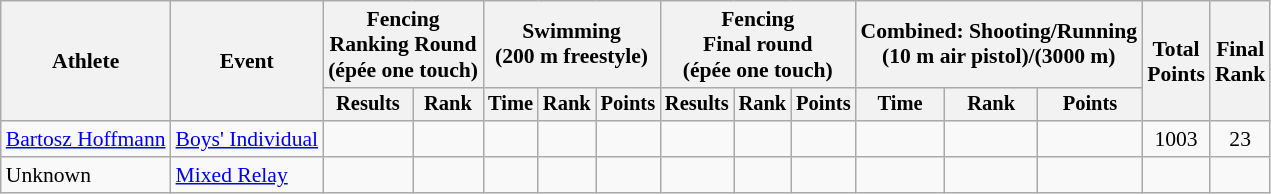<table class="wikitable" style="font-size:90%;">
<tr>
<th rowspan=2>Athlete</th>
<th rowspan=2>Event</th>
<th colspan=2>Fencing<br>Ranking Round<br><span>(épée one touch)</span></th>
<th colspan=3>Swimming<br><span>(200 m freestyle)</span></th>
<th colspan=3>Fencing<br>Final round<br><span>(épée one touch)</span></th>
<th colspan=3>Combined: Shooting/Running<br><span>(10 m air pistol)/(3000 m)</span></th>
<th rowspan=2>Total<br>Points</th>
<th rowspan=2>Final<br>Rank</th>
</tr>
<tr style="font-size:95%">
<th>Results</th>
<th>Rank</th>
<th>Time</th>
<th>Rank</th>
<th>Points</th>
<th>Results</th>
<th>Rank</th>
<th>Points</th>
<th>Time</th>
<th>Rank</th>
<th>Points</th>
</tr>
<tr align=center>
<td align=left><a href='#'>Bartosz Hoffmann</a></td>
<td align=left><a href='#'>Boys' Individual</a></td>
<td></td>
<td></td>
<td></td>
<td></td>
<td></td>
<td></td>
<td></td>
<td></td>
<td></td>
<td></td>
<td></td>
<td>1003</td>
<td>23</td>
</tr>
<tr align=center>
<td align=left>Unknown<br></td>
<td align=left><a href='#'>Mixed Relay</a></td>
<td></td>
<td></td>
<td></td>
<td></td>
<td></td>
<td></td>
<td></td>
<td></td>
<td></td>
<td></td>
<td></td>
<td></td>
<td></td>
</tr>
</table>
